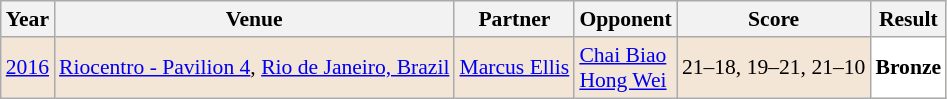<table class="sortable wikitable" style="font-size: 90%;">
<tr>
<th>Year</th>
<th>Venue</th>
<th>Partner</th>
<th>Opponent</th>
<th>Score</th>
<th>Result</th>
</tr>
<tr style="background:#F3E6D7">
<td align="center"><a href='#'>2016</a></td>
<td align="left"><a href='#'>Riocentro - Pavilion 4</a>, <a href='#'>Rio de Janeiro, Brazil</a></td>
<td align="left"> <a href='#'>Marcus Ellis</a></td>
<td align="left"> <a href='#'>Chai Biao</a> <br>  <a href='#'>Hong Wei</a></td>
<td align="left">21–18, 19–21, 21–10</td>
<td style="text-align:left; background:white"> <strong>Bronze</strong></td>
</tr>
</table>
